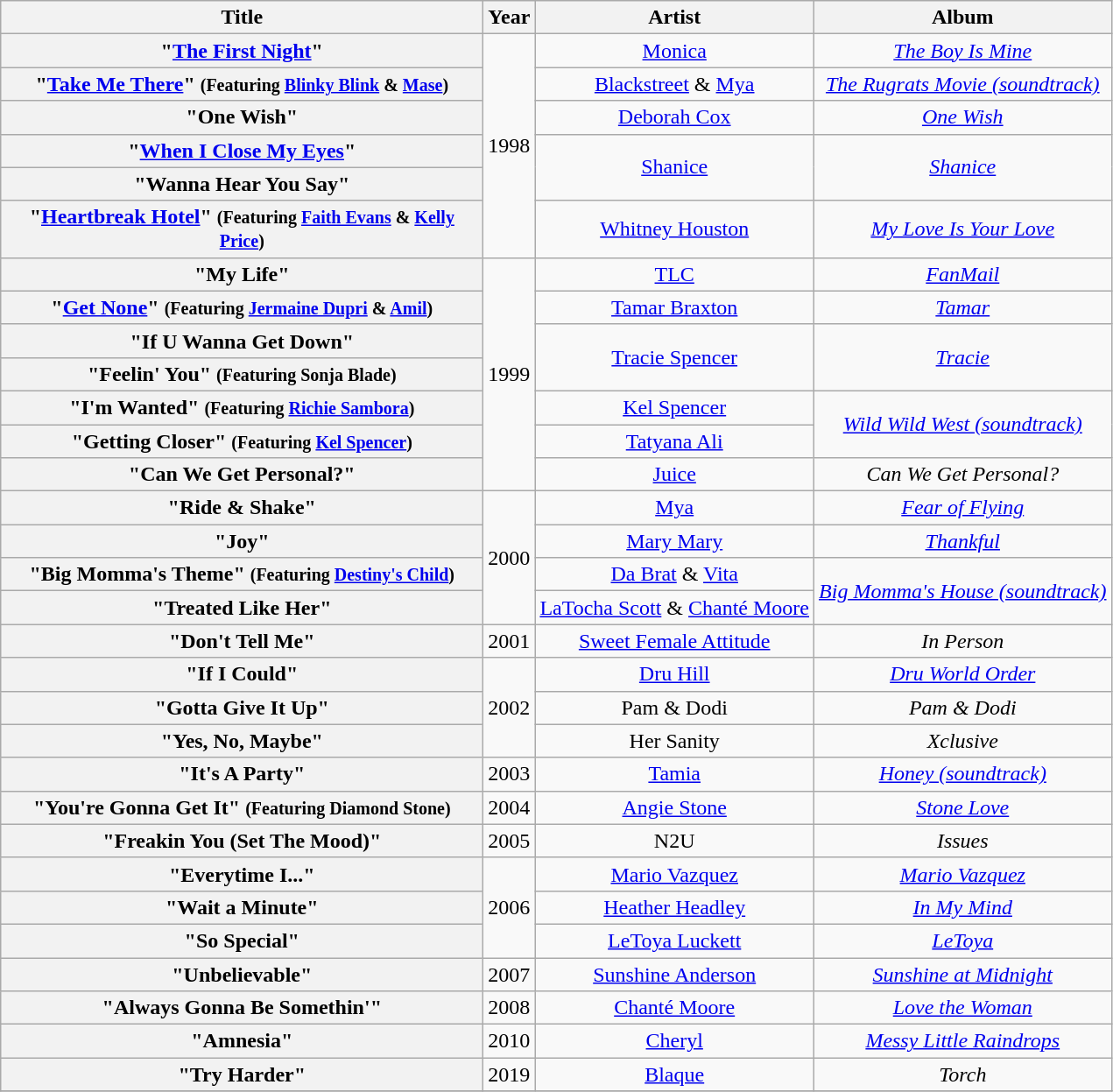<table class="wikitable plainrowheaders" style="text-align:center;">
<tr>
<th scope="col" style="width:22.5em;">Title</th>
<th scope="col">Year</th>
<th scope="col">Artist</th>
<th scope="col">Album</th>
</tr>
<tr>
<th scope="row">"<a href='#'>The First Night</a>"</th>
<td rowspan="6">1998</td>
<td><a href='#'>Monica</a></td>
<td><em><a href='#'>The Boy Is Mine</a></em></td>
</tr>
<tr>
<th scope="row">"<a href='#'>Take Me There</a>" <small>(Featuring <a href='#'>Blinky Blink</a> & <a href='#'>Mase</a>)</small></th>
<td><a href='#'>Blackstreet</a> & <a href='#'>Mya</a></td>
<td><em><a href='#'>The Rugrats Movie (soundtrack)</a></em></td>
</tr>
<tr>
<th scope="row">"One Wish"</th>
<td><a href='#'>Deborah Cox</a></td>
<td><em><a href='#'>One Wish</a></em></td>
</tr>
<tr>
<th scope="row">"<a href='#'>When I Close My Eyes</a>"</th>
<td rowspan="2"><a href='#'>Shanice</a></td>
<td rowspan="2"><em><a href='#'>Shanice</a></em></td>
</tr>
<tr>
<th scope="row">"Wanna Hear You Say"</th>
</tr>
<tr>
<th scope="row">"<a href='#'>Heartbreak Hotel</a>" <small>(Featuring <a href='#'>Faith Evans</a> & <a href='#'>Kelly Price</a>)</small></th>
<td><a href='#'>Whitney Houston</a></td>
<td><em><a href='#'>My Love Is Your Love</a></em></td>
</tr>
<tr>
<th scope="row">"My Life"</th>
<td rowspan="7">1999</td>
<td><a href='#'>TLC</a></td>
<td><em><a href='#'>FanMail</a></em></td>
</tr>
<tr>
<th scope="row">"<a href='#'>Get None</a>" <small>(Featuring <a href='#'>Jermaine Dupri</a> & <a href='#'>Amil</a>)</small></th>
<td><a href='#'>Tamar Braxton</a></td>
<td><em><a href='#'>Tamar</a></em></td>
</tr>
<tr>
<th scope="row">"If U Wanna Get Down"</th>
<td rowspan="2"><a href='#'>Tracie Spencer</a></td>
<td rowspan="2"><em><a href='#'>Tracie</a></em></td>
</tr>
<tr>
<th scope="row">"Feelin' You" <small>(Featuring Sonja Blade)</small></th>
</tr>
<tr>
<th scope="row">"I'm Wanted" <small>(Featuring <a href='#'>Richie Sambora</a>)</small></th>
<td><a href='#'>Kel Spencer</a></td>
<td rowspan="2"><em><a href='#'>Wild Wild West (soundtrack)</a></em></td>
</tr>
<tr>
<th scope="row">"Getting Closer" <small>(Featuring <a href='#'>Kel Spencer</a>)</small></th>
<td><a href='#'>Tatyana Ali</a></td>
</tr>
<tr>
<th scope="row">"Can We Get Personal?"</th>
<td><a href='#'>Juice</a></td>
<td><em>Can We Get Personal?</em></td>
</tr>
<tr>
<th scope="row">"Ride & Shake"</th>
<td rowspan="4">2000</td>
<td><a href='#'>Mya</a></td>
<td><em><a href='#'>Fear of Flying</a></em></td>
</tr>
<tr>
<th scope="row">"Joy"</th>
<td><a href='#'>Mary Mary</a></td>
<td><em><a href='#'>Thankful</a></em></td>
</tr>
<tr>
<th scope="row">"Big Momma's Theme" <small>(Featuring <a href='#'>Destiny's Child</a>)</small></th>
<td><a href='#'>Da Brat</a> & <a href='#'>Vita</a></td>
<td rowspan="2"><em><a href='#'>Big Momma's House (soundtrack)</a></em></td>
</tr>
<tr>
<th scope="row">"Treated Like Her"</th>
<td><a href='#'>LaTocha Scott</a> & <a href='#'>Chanté Moore</a></td>
</tr>
<tr>
<th scope="row">"Don't Tell Me"</th>
<td>2001</td>
<td><a href='#'>Sweet Female Attitude</a></td>
<td><em>In Person</em></td>
</tr>
<tr>
<th scope="row">"If I Could"</th>
<td rowspan="3">2002</td>
<td><a href='#'>Dru Hill</a></td>
<td><em><a href='#'>Dru World Order</a></em></td>
</tr>
<tr>
<th scope="row">"Gotta Give It Up"</th>
<td>Pam & Dodi</td>
<td><em>Pam & Dodi</em></td>
</tr>
<tr>
<th scope="row">"Yes, No, Maybe"</th>
<td>Her Sanity</td>
<td><em>Xclusive</em></td>
</tr>
<tr>
<th scope="row">"It's A Party"</th>
<td>2003</td>
<td><a href='#'>Tamia</a></td>
<td><em><a href='#'>Honey (soundtrack)</a></em></td>
</tr>
<tr>
<th scope="row">"You're Gonna Get It" <small>(Featuring Diamond Stone)</small></th>
<td>2004</td>
<td><a href='#'>Angie Stone</a></td>
<td><em><a href='#'>Stone Love</a></em></td>
</tr>
<tr>
<th scope="row">"Freakin You (Set The Mood)"</th>
<td>2005</td>
<td>N2U</td>
<td><em>Issues</em></td>
</tr>
<tr>
<th scope="row">"Everytime I..."</th>
<td rowspan="3">2006</td>
<td><a href='#'>Mario Vazquez</a></td>
<td><em><a href='#'>Mario Vazquez</a></em></td>
</tr>
<tr>
<th scope="row">"Wait a Minute"</th>
<td><a href='#'>Heather Headley</a></td>
<td><em><a href='#'>In My Mind</a></em></td>
</tr>
<tr>
<th scope="row">"So Special"</th>
<td><a href='#'>LeToya Luckett</a></td>
<td><em><a href='#'>LeToya</a></em></td>
</tr>
<tr>
<th scope="row">"Unbelievable"</th>
<td>2007</td>
<td><a href='#'>Sunshine Anderson</a></td>
<td><em><a href='#'>Sunshine at Midnight</a></em></td>
</tr>
<tr>
<th scope="row">"Always Gonna Be Somethin'"</th>
<td>2008</td>
<td><a href='#'>Chanté Moore</a></td>
<td><em><a href='#'>Love the Woman</a></em></td>
</tr>
<tr>
<th scope="row">"Amnesia"</th>
<td>2010</td>
<td><a href='#'>Cheryl</a></td>
<td><em><a href='#'>Messy Little Raindrops</a></em></td>
</tr>
<tr>
<th scope="row">"Try Harder"</th>
<td>2019</td>
<td><a href='#'>Blaque</a></td>
<td><em>Torch</em></td>
</tr>
<tr>
</tr>
</table>
